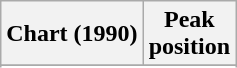<table class="wikitable sortable plainrowheaders" style="text-align:center">
<tr>
<th scope="col">Chart (1990)</th>
<th scope="col">Peak<br>position</th>
</tr>
<tr>
</tr>
<tr>
</tr>
<tr>
</tr>
</table>
